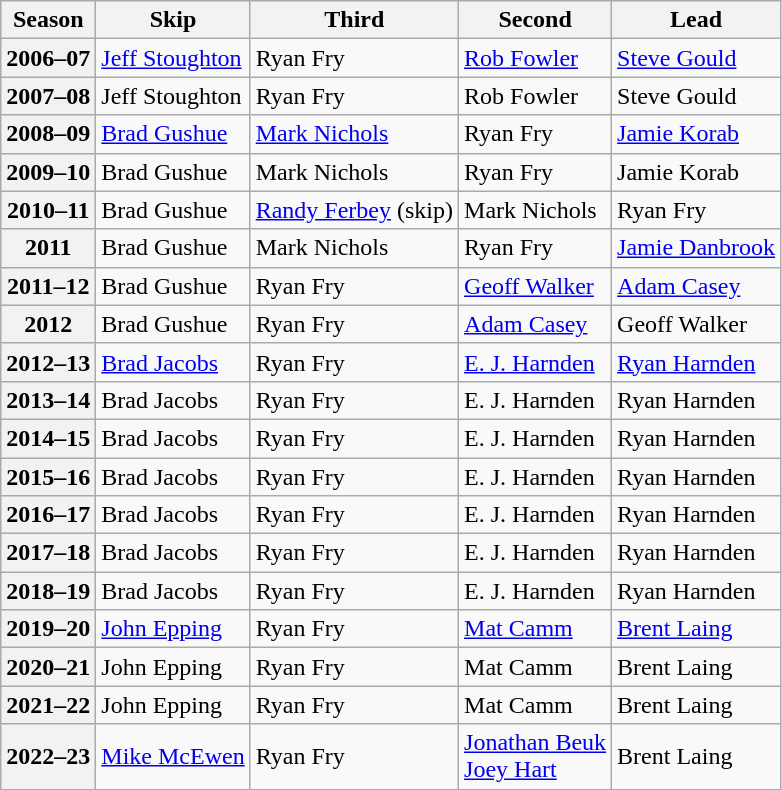<table class="wikitable">
<tr>
<th scope="col">Season</th>
<th scope="col">Skip</th>
<th scope="col">Third</th>
<th scope="col">Second</th>
<th scope="col">Lead</th>
</tr>
<tr>
<th scope="row">2006–07</th>
<td><a href='#'>Jeff Stoughton</a></td>
<td>Ryan Fry</td>
<td><a href='#'>Rob Fowler</a></td>
<td><a href='#'>Steve Gould</a></td>
</tr>
<tr>
<th scope="row">2007–08</th>
<td>Jeff Stoughton</td>
<td>Ryan Fry</td>
<td>Rob Fowler</td>
<td>Steve Gould</td>
</tr>
<tr>
<th scope="row">2008–09</th>
<td><a href='#'>Brad Gushue</a></td>
<td><a href='#'>Mark Nichols</a></td>
<td>Ryan Fry</td>
<td><a href='#'>Jamie Korab</a></td>
</tr>
<tr>
<th scope="row">2009–10</th>
<td>Brad Gushue</td>
<td>Mark Nichols</td>
<td>Ryan Fry</td>
<td>Jamie Korab</td>
</tr>
<tr>
<th scope="row">2010–11</th>
<td>Brad Gushue</td>
<td><a href='#'>Randy Ferbey</a> (skip)</td>
<td>Mark Nichols</td>
<td>Ryan Fry</td>
</tr>
<tr>
<th scope="row">2011</th>
<td>Brad Gushue</td>
<td>Mark Nichols</td>
<td>Ryan Fry</td>
<td><a href='#'>Jamie Danbrook</a></td>
</tr>
<tr>
<th scope="row">2011–12</th>
<td>Brad Gushue</td>
<td>Ryan Fry</td>
<td><a href='#'>Geoff Walker</a></td>
<td><a href='#'>Adam Casey</a></td>
</tr>
<tr>
<th scope="row">2012</th>
<td>Brad Gushue</td>
<td>Ryan Fry</td>
<td><a href='#'>Adam Casey</a></td>
<td>Geoff Walker</td>
</tr>
<tr>
<th scope="row">2012–13</th>
<td><a href='#'>Brad Jacobs</a></td>
<td>Ryan Fry</td>
<td><a href='#'>E. J. Harnden</a></td>
<td><a href='#'>Ryan Harnden</a></td>
</tr>
<tr>
<th scope="row">2013–14</th>
<td>Brad Jacobs</td>
<td>Ryan Fry</td>
<td>E. J. Harnden</td>
<td>Ryan Harnden</td>
</tr>
<tr>
<th scope="row">2014–15</th>
<td>Brad Jacobs</td>
<td>Ryan Fry</td>
<td>E. J. Harnden</td>
<td>Ryan Harnden</td>
</tr>
<tr>
<th scope="row">2015–16</th>
<td>Brad Jacobs</td>
<td>Ryan Fry</td>
<td>E. J. Harnden</td>
<td>Ryan Harnden</td>
</tr>
<tr>
<th scope="row">2016–17</th>
<td>Brad Jacobs</td>
<td>Ryan Fry</td>
<td>E. J. Harnden</td>
<td>Ryan Harnden</td>
</tr>
<tr>
<th scope="row">2017–18</th>
<td>Brad Jacobs</td>
<td>Ryan Fry</td>
<td>E. J. Harnden</td>
<td>Ryan Harnden</td>
</tr>
<tr>
<th scope="row">2018–19</th>
<td>Brad Jacobs</td>
<td>Ryan Fry</td>
<td>E. J. Harnden</td>
<td>Ryan Harnden</td>
</tr>
<tr>
<th scope="row">2019–20</th>
<td><a href='#'>John Epping</a></td>
<td>Ryan Fry</td>
<td><a href='#'>Mat Camm</a></td>
<td><a href='#'>Brent Laing</a></td>
</tr>
<tr>
<th scope="row">2020–21</th>
<td>John Epping</td>
<td>Ryan Fry</td>
<td>Mat Camm</td>
<td>Brent Laing</td>
</tr>
<tr>
<th scope="row">2021–22</th>
<td>John Epping</td>
<td>Ryan Fry</td>
<td>Mat Camm</td>
<td>Brent Laing</td>
</tr>
<tr>
<th scope="row">2022–23</th>
<td><a href='#'>Mike McEwen</a></td>
<td>Ryan Fry</td>
<td><a href='#'>Jonathan Beuk</a><br><a href='#'>Joey Hart</a></td>
<td>Brent Laing</td>
</tr>
</table>
